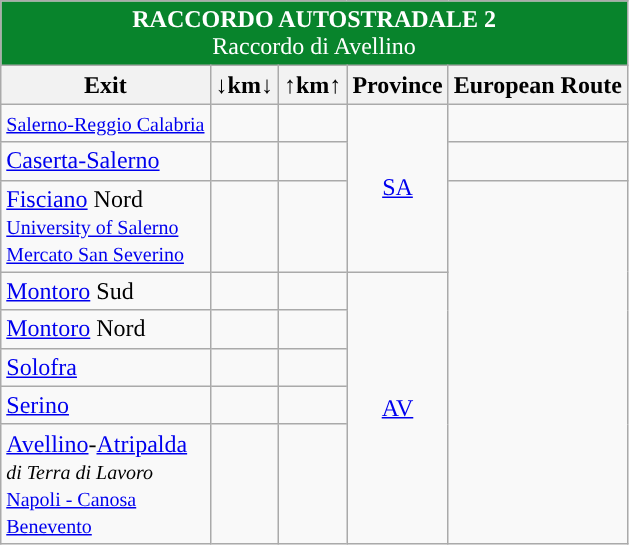<table class="wikitable" border="1">
<tr align="center" bgcolor="08842C" style="color: white;font-size:100%;">
<td colspan="6"><strong> RACCORDO AUTOSTRADALE 2</strong><br>Raccordo di Avellino</td>
</tr>
<tr>
<th style="text-align:center;"><strong>Exit</strong></th>
<th style="text-align:center;"><strong>↓km↓</strong></th>
<th style="text-align:center;"><strong>↑km↑</strong></th>
<th align="center"><strong>Province</strong></th>
<th align="center"><strong>European Route</strong></th>
</tr>
<tr>
<td>  <small> <a href='#'>Salerno-Reggio Calabria</a></small></td>
<td align="right"></td>
<td align="right"></td>
<td align="center" rowspan="3"><a href='#'>SA</a></td>
<td align="center"></td>
</tr>
<tr>
<td>  <a href='#'>Caserta-Salerno</a></td>
<td align="right"></td>
<td align="right"></td>
</tr>
<tr>
<td> <a href='#'>Fisciano</a> Nord <br>  <small><a href='#'>University of Salerno</a><br><a href='#'>Mercato San Severino</a></small></td>
<td align="right"></td>
<td align="right"></td>
<td align="center" rowspan="6"></td>
</tr>
<tr>
<td> <a href='#'>Montoro</a> Sud</td>
<td align="right"></td>
<td align="right"></td>
<td align="center" rowspan=5><a href='#'>AV</a></td>
</tr>
<tr>
<td> <a href='#'>Montoro</a> Nord</td>
<td align="right"></td>
<td align="right"></td>
</tr>
<tr>
<td> <a href='#'>Solofra</a></td>
<td align="right"></td>
<td align="right"></td>
</tr>
<tr>
<td> <a href='#'>Serino</a></td>
<td align="right"></td>
<td align="right"></td>
</tr>
<tr>
<td>  <a href='#'>Avellino</a>-<a href='#'>Atripalda</a><br> <small><em>di Terra di Lavoro</em></small><br>  <small><a href='#'>Napoli - Canosa</a></small><br> <small> <a href='#'>Benevento</a></small></td>
<td align="right"></td>
<td align="right"></td>
</tr>
</table>
